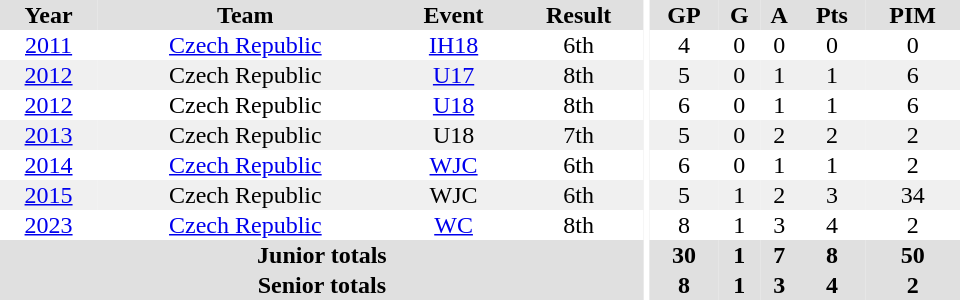<table border="0" cellpadding="1" cellspacing="0" ID="Table3" style="text-align:center; width:40em">
<tr ALIGN="center" bgcolor="#e0e0e0">
<th>Year</th>
<th>Team</th>
<th>Event</th>
<th>Result</th>
<th rowspan="99" bgcolor="#ffffff"></th>
<th>GP</th>
<th>G</th>
<th>A</th>
<th>Pts</th>
<th>PIM</th>
</tr>
<tr>
<td><a href='#'>2011</a></td>
<td><a href='#'>Czech Republic</a></td>
<td><a href='#'>IH18</a></td>
<td>6th</td>
<td>4</td>
<td>0</td>
<td>0</td>
<td>0</td>
<td>0</td>
</tr>
<tr bgcolor="#f0f0f0">
<td><a href='#'>2012</a></td>
<td>Czech Republic</td>
<td><a href='#'>U17</a></td>
<td>8th</td>
<td>5</td>
<td>0</td>
<td>1</td>
<td>1</td>
<td>6</td>
</tr>
<tr>
<td><a href='#'>2012</a></td>
<td>Czech Republic</td>
<td><a href='#'>U18</a></td>
<td>8th</td>
<td>6</td>
<td>0</td>
<td>1</td>
<td>1</td>
<td>6</td>
</tr>
<tr bgcolor="#f0f0f0">
<td><a href='#'>2013</a></td>
<td>Czech Republic</td>
<td>U18</td>
<td>7th</td>
<td>5</td>
<td>0</td>
<td>2</td>
<td>2</td>
<td>2</td>
</tr>
<tr>
<td><a href='#'>2014</a></td>
<td><a href='#'>Czech Republic</a></td>
<td><a href='#'>WJC</a></td>
<td>6th</td>
<td>6</td>
<td>0</td>
<td>1</td>
<td>1</td>
<td>2</td>
</tr>
<tr bgcolor="#f0f0f0">
<td><a href='#'>2015</a></td>
<td>Czech Republic</td>
<td>WJC</td>
<td>6th</td>
<td>5</td>
<td>1</td>
<td>2</td>
<td>3</td>
<td>34</td>
</tr>
<tr>
<td><a href='#'>2023</a></td>
<td><a href='#'>Czech Republic</a></td>
<td><a href='#'>WC</a></td>
<td>8th</td>
<td>8</td>
<td>1</td>
<td>3</td>
<td>4</td>
<td>2</td>
</tr>
<tr bgcolor="#e0e0e0">
<th colspan="4">Junior totals</th>
<th>30</th>
<th>1</th>
<th>7</th>
<th>8</th>
<th>50</th>
</tr>
<tr bgcolor="#e0e0e0">
<th colspan="4">Senior totals</th>
<th>8</th>
<th>1</th>
<th>3</th>
<th>4</th>
<th>2</th>
</tr>
</table>
